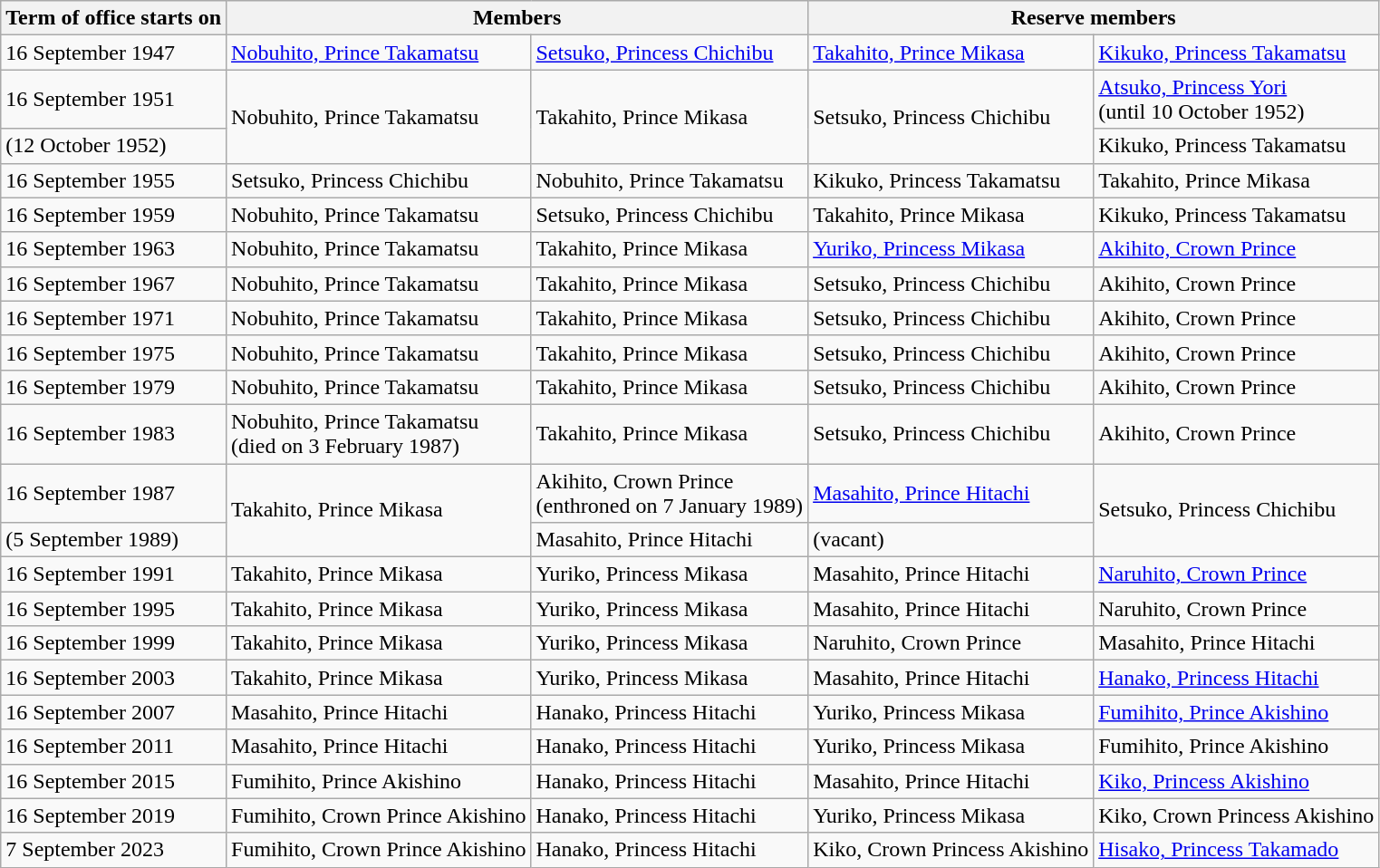<table class="wikitable">
<tr>
<th>Term of office starts on</th>
<th colspan="2">Members</th>
<th colspan="2">Reserve members</th>
</tr>
<tr>
<td>16 September 1947</td>
<td><a href='#'>Nobuhito, Prince Takamatsu</a></td>
<td><a href='#'>Setsuko, Princess Chichibu</a></td>
<td><a href='#'>Takahito, Prince Mikasa</a></td>
<td><a href='#'>Kikuko, Princess Takamatsu</a></td>
</tr>
<tr>
<td>16 September 1951</td>
<td rowspan="2">Nobuhito, Prince Takamatsu</td>
<td rowspan="2">Takahito, Prince Mikasa</td>
<td rowspan="2">Setsuko, Princess Chichibu</td>
<td><a href='#'>Atsuko, Princess Yori</a><br>(until 10 October 1952)</td>
</tr>
<tr>
<td>(12 October 1952)</td>
<td>Kikuko, Princess Takamatsu</td>
</tr>
<tr>
<td>16 September 1955</td>
<td>Setsuko, Princess Chichibu</td>
<td>Nobuhito, Prince Takamatsu</td>
<td>Kikuko, Princess Takamatsu</td>
<td>Takahito, Prince Mikasa</td>
</tr>
<tr>
<td>16 September 1959</td>
<td>Nobuhito, Prince Takamatsu</td>
<td>Setsuko, Princess Chichibu</td>
<td>Takahito, Prince Mikasa</td>
<td>Kikuko, Princess Takamatsu</td>
</tr>
<tr>
<td>16 September 1963</td>
<td>Nobuhito, Prince Takamatsu</td>
<td>Takahito, Prince Mikasa</td>
<td><a href='#'>Yuriko, Princess Mikasa</a></td>
<td><a href='#'>Akihito, Crown Prince</a></td>
</tr>
<tr>
<td>16 September 1967</td>
<td>Nobuhito, Prince Takamatsu</td>
<td>Takahito, Prince Mikasa</td>
<td>Setsuko, Princess Chichibu</td>
<td>Akihito, Crown Prince</td>
</tr>
<tr>
<td>16 September 1971</td>
<td>Nobuhito, Prince Takamatsu</td>
<td>Takahito, Prince Mikasa</td>
<td>Setsuko, Princess Chichibu</td>
<td>Akihito, Crown Prince</td>
</tr>
<tr>
<td>16 September 1975</td>
<td>Nobuhito, Prince Takamatsu</td>
<td>Takahito, Prince Mikasa</td>
<td>Setsuko, Princess Chichibu</td>
<td>Akihito, Crown Prince</td>
</tr>
<tr>
<td>16 September 1979</td>
<td>Nobuhito, Prince Takamatsu</td>
<td>Takahito, Prince Mikasa</td>
<td>Setsuko, Princess Chichibu</td>
<td>Akihito, Crown Prince</td>
</tr>
<tr>
<td>16 September 1983</td>
<td>Nobuhito, Prince Takamatsu<br>(died on 3 February 1987)</td>
<td>Takahito, Prince Mikasa</td>
<td>Setsuko, Princess Chichibu</td>
<td>Akihito, Crown Prince</td>
</tr>
<tr>
<td>16 September 1987</td>
<td rowspan="2">Takahito, Prince Mikasa</td>
<td>Akihito, Crown Prince<br>(enthroned on 7 January 1989)</td>
<td><a href='#'>Masahito, Prince Hitachi</a></td>
<td rowspan="2">Setsuko, Princess Chichibu</td>
</tr>
<tr>
<td>(5 September 1989)</td>
<td>Masahito, Prince Hitachi</td>
<td>(vacant)</td>
</tr>
<tr>
<td>16 September 1991</td>
<td>Takahito, Prince Mikasa</td>
<td>Yuriko, Princess Mikasa</td>
<td>Masahito, Prince Hitachi</td>
<td><a href='#'>Naruhito, Crown Prince</a></td>
</tr>
<tr>
<td>16 September 1995</td>
<td>Takahito, Prince Mikasa</td>
<td>Yuriko, Princess Mikasa</td>
<td>Masahito, Prince Hitachi</td>
<td>Naruhito, Crown Prince</td>
</tr>
<tr>
<td>16 September 1999</td>
<td>Takahito, Prince Mikasa</td>
<td>Yuriko, Princess Mikasa</td>
<td>Naruhito, Crown Prince</td>
<td>Masahito, Prince Hitachi</td>
</tr>
<tr>
<td>16 September 2003</td>
<td>Takahito, Prince Mikasa</td>
<td>Yuriko, Princess Mikasa</td>
<td>Masahito, Prince Hitachi</td>
<td><a href='#'>Hanako, Princess Hitachi</a></td>
</tr>
<tr>
<td>16 September 2007</td>
<td>Masahito, Prince Hitachi</td>
<td>Hanako, Princess Hitachi</td>
<td>Yuriko, Princess Mikasa</td>
<td><a href='#'>Fumihito, Prince Akishino</a></td>
</tr>
<tr>
<td>16 September 2011</td>
<td>Masahito, Prince Hitachi</td>
<td>Hanako, Princess Hitachi</td>
<td>Yuriko, Princess Mikasa</td>
<td>Fumihito, Prince Akishino</td>
</tr>
<tr>
<td>16 September 2015</td>
<td>Fumihito, Prince Akishino</td>
<td>Hanako, Princess Hitachi</td>
<td>Masahito, Prince Hitachi</td>
<td><a href='#'>Kiko, Princess Akishino</a></td>
</tr>
<tr>
<td>16 September 2019</td>
<td>Fumihito, Crown Prince Akishino</td>
<td>Hanako, Princess Hitachi</td>
<td>Yuriko, Princess Mikasa</td>
<td>Kiko, Crown Princess Akishino</td>
</tr>
<tr>
<td>7 September 2023</td>
<td>Fumihito, Crown Prince Akishino</td>
<td>Hanako, Princess Hitachi</td>
<td>Kiko, Crown Princess Akishino</td>
<td><a href='#'>Hisako, Princess Takamado</a></td>
</tr>
</table>
